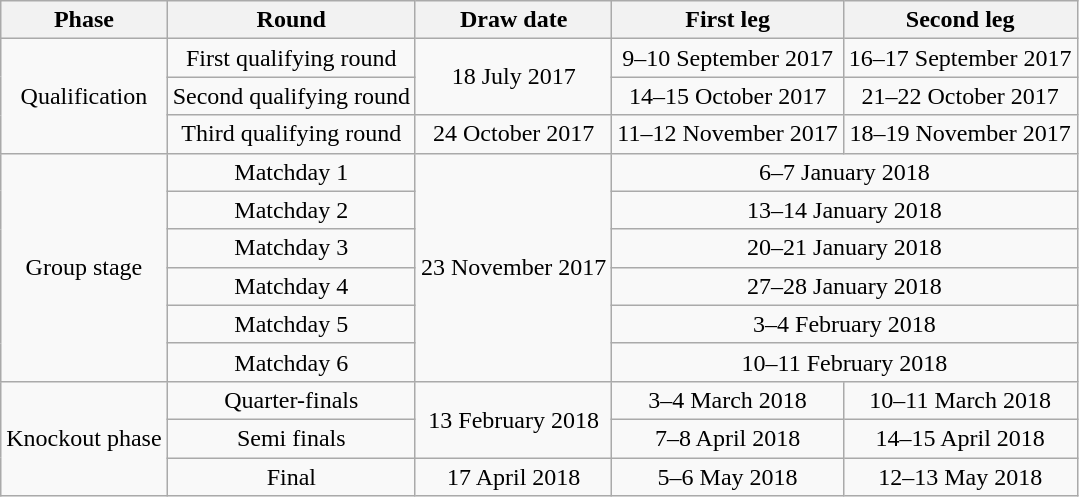<table class="wikitable" style="text-align:center">
<tr>
<th>Phase</th>
<th>Round</th>
<th>Draw date</th>
<th>First leg</th>
<th>Second leg</th>
</tr>
<tr>
<td rowspan=3>Qualification</td>
<td>First qualifying round</td>
<td rowspan=2>18 July 2017</td>
<td>9–10 September 2017</td>
<td>16–17 September 2017</td>
</tr>
<tr>
<td>Second qualifying round</td>
<td>14–15 October 2017</td>
<td>21–22 October 2017</td>
</tr>
<tr>
<td>Third qualifying round</td>
<td>24 October 2017</td>
<td>11–12 November 2017</td>
<td>18–19 November 2017</td>
</tr>
<tr>
<td rowspan=6>Group stage</td>
<td>Matchday 1</td>
<td rowspan=6>23 November 2017</td>
<td colspan=2>6–7 January 2018</td>
</tr>
<tr>
<td>Matchday 2</td>
<td colspan=2>13–14 January 2018</td>
</tr>
<tr>
<td>Matchday 3</td>
<td colspan=2>20–21 January 2018</td>
</tr>
<tr>
<td>Matchday 4</td>
<td colspan=2>27–28 January 2018</td>
</tr>
<tr>
<td>Matchday 5</td>
<td colspan=2>3–4 February 2018</td>
</tr>
<tr>
<td>Matchday 6</td>
<td colspan=2>10–11 February 2018</td>
</tr>
<tr>
<td rowspan=3>Knockout phase</td>
<td>Quarter-finals</td>
<td rowspan=2>13 February 2018</td>
<td>3–4 March 2018</td>
<td>10–11 March 2018</td>
</tr>
<tr>
<td>Semi finals</td>
<td>7–8 April 2018</td>
<td>14–15 April 2018</td>
</tr>
<tr>
<td>Final</td>
<td>17 April 2018</td>
<td>5–6 May 2018</td>
<td>12–13 May 2018</td>
</tr>
</table>
